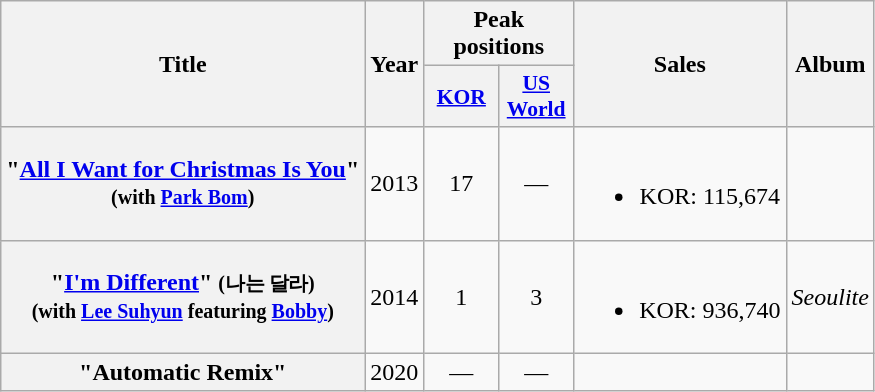<table class="wikitable plainrowheaders" style="text-align:center;">
<tr>
<th scope="col" rowspan=2>Title</th>
<th scope="col" rowspan=2>Year</th>
<th scope="col" colspan="2">Peak positions</th>
<th scope="col" rowspan=2>Sales</th>
<th scope="col" rowspan=2>Album</th>
</tr>
<tr>
<th scope="col" style="width:3em;font-size:90%;"><a href='#'>KOR</a><br></th>
<th scope="col" style="width:3em;font-size:90%;"><a href='#'>US<br>World</a><br></th>
</tr>
<tr>
<th scope="row">"<a href='#'>All I Want for Christmas Is You</a>"<br><small>(with <a href='#'>Park Bom</a>)</small></th>
<td>2013</td>
<td>17</td>
<td>—</td>
<td><br><ul><li>KOR: 115,674</li></ul></td>
<td></td>
</tr>
<tr>
<th scope="row">"<a href='#'>I'm Different</a>" <small>(나는 달라)<br>(with <a href='#'>Lee Suhyun</a> featuring <a href='#'>Bobby</a>)</small></th>
<td>2014</td>
<td>1</td>
<td>3</td>
<td><br><ul><li>KOR: 936,740</li></ul></td>
<td><em>Seoulite</em></td>
</tr>
<tr>
<th scope="row">"Automatic Remix"<br></th>
<td>2020</td>
<td>—</td>
<td>—</td>
<td></td>
<td></td>
</tr>
</table>
